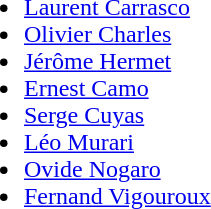<table border="0" cellpadding="2">
<tr valign="top">
<td><br><ul><li><a href='#'>Laurent Carrasco</a></li><li><a href='#'>Olivier Charles</a></li><li><a href='#'>Jérôme Hermet</a></li><li><a href='#'>Ernest Camo</a></li><li><a href='#'>Serge Cuyas</a></li><li><a href='#'>Léo Murari</a></li><li><a href='#'>Ovide Nogaro</a></li><li><a href='#'>Fernand Vigouroux</a></li></ul></td>
</tr>
</table>
